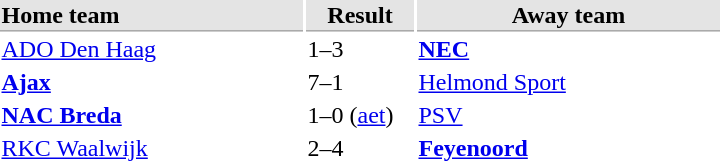<table>
<tr bgcolor="#E4E4E4">
<th style="border-bottom:1px solid #AAAAAA" width="200" align="left">Home team</th>
<th style="border-bottom:1px solid #AAAAAA" width="70" align="center">Result</th>
<th style="border-bottom:1px solid #AAAAAA" width="200">Away team</th>
</tr>
<tr>
<td><a href='#'>ADO Den Haag</a></td>
<td>1–3</td>
<td><strong><a href='#'>NEC</a></strong></td>
</tr>
<tr>
<td><strong><a href='#'>Ajax</a></strong></td>
<td>7–1</td>
<td><a href='#'>Helmond Sport</a></td>
</tr>
<tr>
<td><strong><a href='#'>NAC Breda</a></strong></td>
<td>1–0 (<a href='#'>aet</a>)</td>
<td><a href='#'>PSV</a></td>
</tr>
<tr>
<td><a href='#'>RKC Waalwijk</a></td>
<td>2–4</td>
<td><strong><a href='#'>Feyenoord</a></strong></td>
</tr>
</table>
